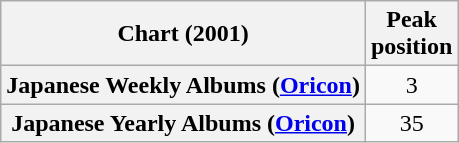<table class="wikitable plainrowheaders">
<tr>
<th>Chart (2001)</th>
<th>Peak<br>position</th>
</tr>
<tr>
<th scope="row">Japanese Weekly Albums (<a href='#'>Oricon</a>)</th>
<td align="center">3</td>
</tr>
<tr>
<th scope="row">Japanese Yearly Albums (<a href='#'>Oricon</a>)</th>
<td align="center">35</td>
</tr>
</table>
